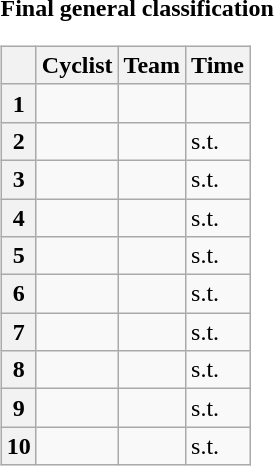<table>
<tr>
<td><strong>Final general classification</strong><br><table class="wikitable">
<tr>
<th scope="col"></th>
<th scope="col">Cyclist</th>
<th scope="col">Team</th>
<th>Time</th>
</tr>
<tr>
<th style="text-align:center;">1</th>
<td></td>
<td style="text-align:right;"></td>
<td></td>
</tr>
<tr>
<th style="text-align:center;">2</th>
<td></td>
<td style="text-align:right;"></td>
<td>s.t.</td>
</tr>
<tr>
<th style="text-align:center;">3</th>
<td></td>
<td style="text-align:right;"></td>
<td>s.t.</td>
</tr>
<tr>
<th style="text-align:center;">4</th>
<td></td>
<td style="text-align:right;"></td>
<td>s.t.</td>
</tr>
<tr>
<th style="text-align:center;">5</th>
<td></td>
<td style="text-align:right;"></td>
<td>s.t.</td>
</tr>
<tr>
<th style="text-align:center;">6</th>
<td></td>
<td style="text-align:right;"></td>
<td>s.t.</td>
</tr>
<tr>
<th style="text-align:center;">7</th>
<td></td>
<td style="text-align:right;"></td>
<td>s.t.</td>
</tr>
<tr>
<th style="text-align:center;">8</th>
<td></td>
<td style="text-align:right;"></td>
<td>s.t.</td>
</tr>
<tr>
<th style="text-align:center;">9</th>
<td></td>
<td style="text-align:right;"></td>
<td>s.t.</td>
</tr>
<tr>
<th style="text-align:center;">10</th>
<td></td>
<td style="text-align:right;"></td>
<td>s.t.</td>
</tr>
</table>
</td>
</tr>
</table>
